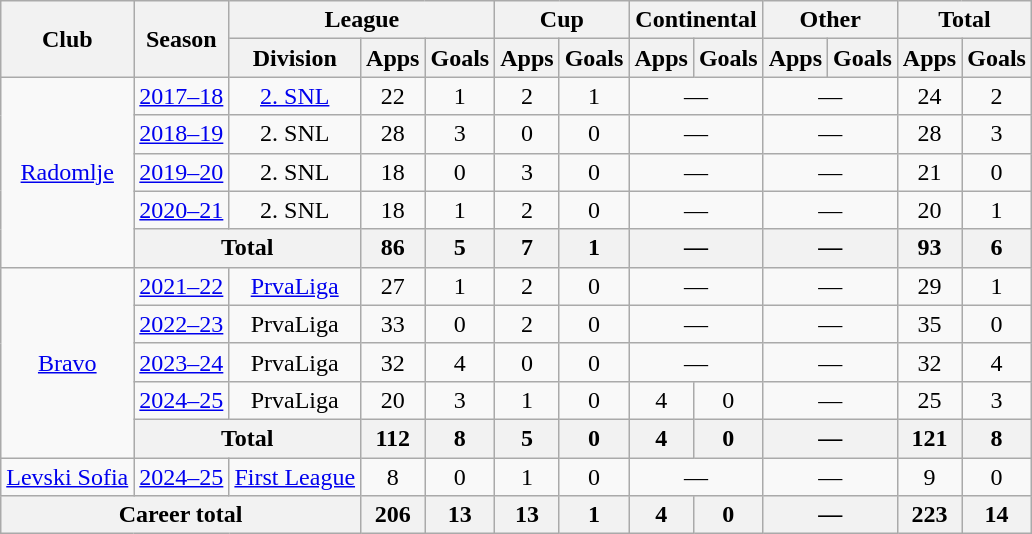<table class="wikitable" style="text-align:center">
<tr>
<th rowspan="2">Club</th>
<th rowspan="2">Season</th>
<th colspan="3">League</th>
<th colspan="2">Cup</th>
<th colspan="2">Continental</th>
<th colspan="2">Other</th>
<th colspan="2">Total</th>
</tr>
<tr>
<th>Division</th>
<th>Apps</th>
<th>Goals</th>
<th>Apps</th>
<th>Goals</th>
<th>Apps</th>
<th>Goals</th>
<th>Apps</th>
<th>Goals</th>
<th>Apps</th>
<th>Goals</th>
</tr>
<tr>
<td rowspan="5"><a href='#'>Radomlje</a></td>
<td><a href='#'>2017–18</a></td>
<td><a href='#'>2. SNL</a></td>
<td>22</td>
<td>1</td>
<td>2</td>
<td>1</td>
<td colspan="2">—</td>
<td colspan="2">—</td>
<td>24</td>
<td>2</td>
</tr>
<tr>
<td><a href='#'>2018–19</a></td>
<td>2. SNL</td>
<td>28</td>
<td>3</td>
<td>0</td>
<td>0</td>
<td colspan="2">—</td>
<td colspan="2">—</td>
<td>28</td>
<td>3</td>
</tr>
<tr>
<td><a href='#'>2019–20</a></td>
<td>2. SNL</td>
<td>18</td>
<td>0</td>
<td>3</td>
<td>0</td>
<td colspan="2">—</td>
<td colspan="2">—</td>
<td>21</td>
<td>0</td>
</tr>
<tr>
<td><a href='#'>2020–21</a></td>
<td>2. SNL</td>
<td>18</td>
<td>1</td>
<td>2</td>
<td>0</td>
<td colspan="2">—</td>
<td colspan="2">—</td>
<td>20</td>
<td>1</td>
</tr>
<tr>
<th colspan="2">Total</th>
<th>86</th>
<th>5</th>
<th>7</th>
<th>1</th>
<th colspan="2">—</th>
<th colspan="2">—</th>
<th>93</th>
<th>6</th>
</tr>
<tr>
<td rowspan="5"><a href='#'>Bravo</a></td>
<td><a href='#'>2021–22</a></td>
<td><a href='#'>PrvaLiga</a></td>
<td>27</td>
<td>1</td>
<td>2</td>
<td>0</td>
<td colspan="2">—</td>
<td colspan="2">—</td>
<td>29</td>
<td>1</td>
</tr>
<tr>
<td><a href='#'>2022–23</a></td>
<td>PrvaLiga</td>
<td>33</td>
<td>0</td>
<td>2</td>
<td>0</td>
<td colspan="2">—</td>
<td colspan="2">—</td>
<td>35</td>
<td>0</td>
</tr>
<tr>
<td><a href='#'>2023–24</a></td>
<td>PrvaLiga</td>
<td>32</td>
<td>4</td>
<td>0</td>
<td>0</td>
<td colspan="2">—</td>
<td colspan="2">—</td>
<td>32</td>
<td>4</td>
</tr>
<tr>
<td><a href='#'>2024–25</a></td>
<td>PrvaLiga</td>
<td>20</td>
<td>3</td>
<td>1</td>
<td>0</td>
<td>4</td>
<td>0</td>
<td colspan="2">—</td>
<td>25</td>
<td>3</td>
</tr>
<tr>
<th colspan="2">Total</th>
<th>112</th>
<th>8</th>
<th>5</th>
<th>0</th>
<th>4</th>
<th>0</th>
<th colspan="2">—</th>
<th>121</th>
<th>8</th>
</tr>
<tr>
<td><a href='#'>Levski Sofia</a></td>
<td><a href='#'>2024–25</a></td>
<td><a href='#'>First League</a></td>
<td>8</td>
<td>0</td>
<td>1</td>
<td>0</td>
<td colspan="2">—</td>
<td colspan="2">—</td>
<td>9</td>
<td>0</td>
</tr>
<tr>
<th colspan="3">Career total</th>
<th>206</th>
<th>13</th>
<th>13</th>
<th>1</th>
<th>4</th>
<th>0</th>
<th colspan="2">—</th>
<th>223</th>
<th>14</th>
</tr>
</table>
